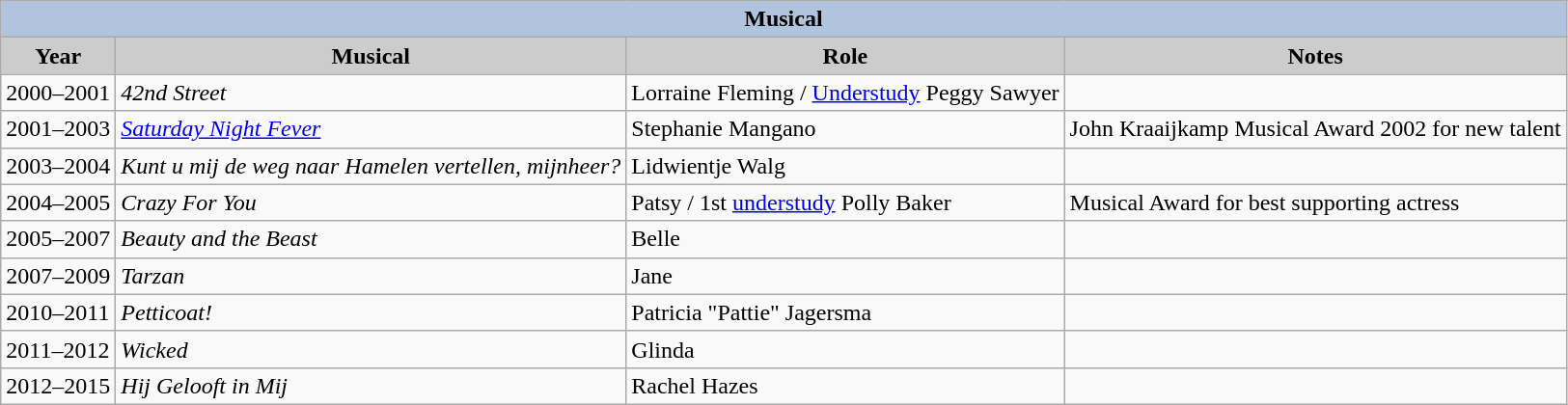<table class="wikitable">
<tr align="center">
<th colspan=4 style="background:#B0C4DE;">Musical</th>
</tr>
<tr align="center">
<th style="background: #CCCCCC;">Year</th>
<th style="background: #CCCCCC;">Musical</th>
<th style="background: #CCCCCC;">Role</th>
<th style="background: #CCCCCC;">Notes</th>
</tr>
<tr>
<td>2000–2001</td>
<td><em>42nd Street</em></td>
<td>Lorraine Fleming / <a href='#'>Understudy</a> Peggy Sawyer</td>
<td></td>
</tr>
<tr>
<td>2001–2003</td>
<td><a href='#'><em>Saturday Night Fever</em></a></td>
<td>Stephanie Mangano</td>
<td>John Kraaijkamp Musical Award 2002 for new talent</td>
</tr>
<tr>
<td>2003–2004</td>
<td><em>Kunt u mij de weg naar Hamelen vertellen, mijnheer?</em></td>
<td>Lidwientje Walg</td>
<td></td>
</tr>
<tr>
<td>2004–2005</td>
<td><em>Crazy For You</em></td>
<td>Patsy / 1st <a href='#'>understudy</a> Polly Baker</td>
<td>Musical Award for best supporting actress</td>
</tr>
<tr>
<td>2005–2007</td>
<td><em>Beauty and the Beast</em></td>
<td>Belle</td>
<td></td>
</tr>
<tr>
<td>2007–2009</td>
<td><em>Tarzan</em></td>
<td>Jane</td>
<td></td>
</tr>
<tr>
<td>2010–2011</td>
<td><em>Petticoat!</em></td>
<td>Patricia "Pattie" Jagersma</td>
<td></td>
</tr>
<tr>
<td>2011–2012</td>
<td><em>Wicked</em></td>
<td>Glinda</td>
<td></td>
</tr>
<tr>
<td>2012–2015</td>
<td><em>Hij Gelooft in Mij</em></td>
<td>Rachel Hazes</td>
<td></td>
</tr>
</table>
